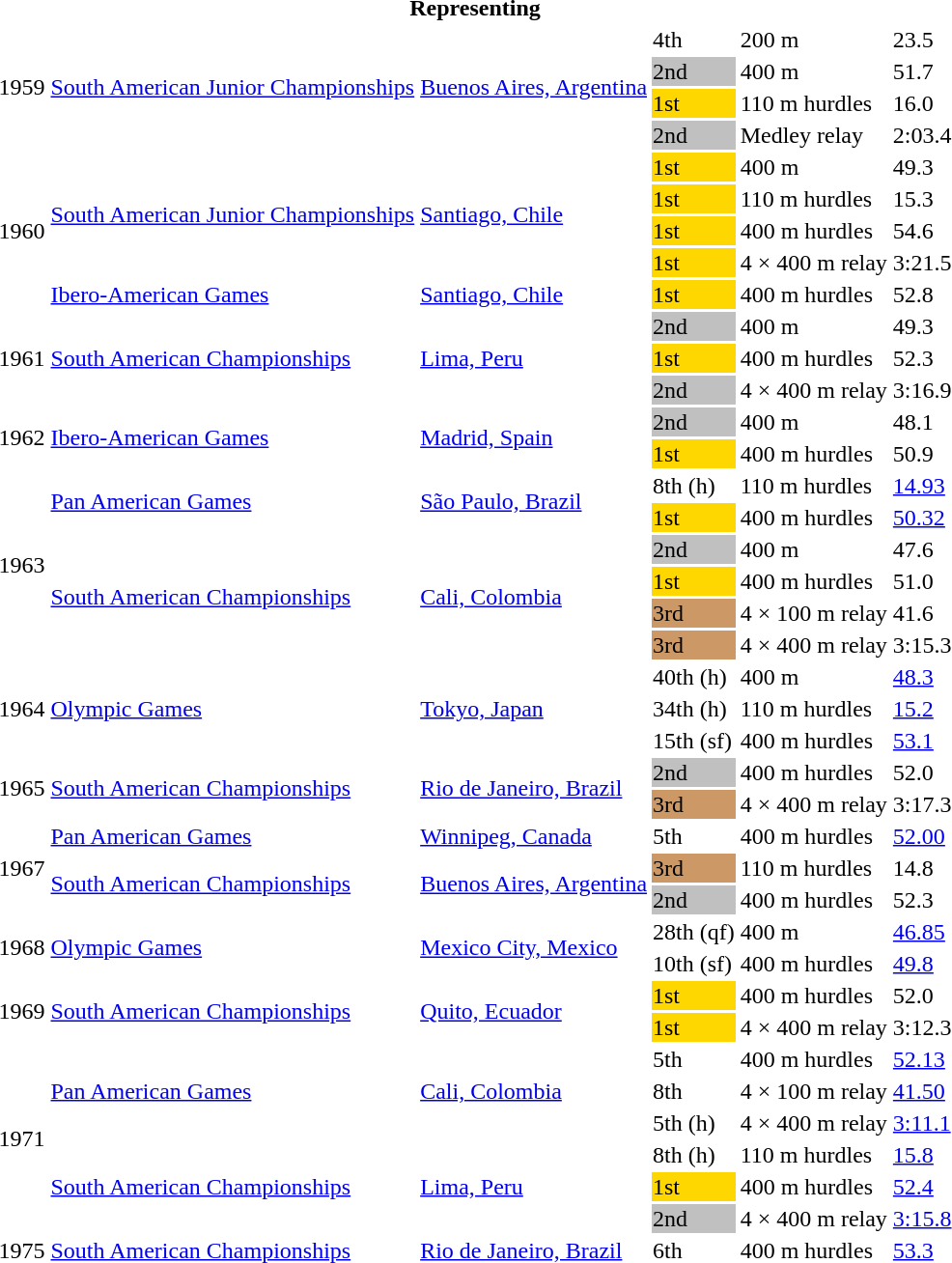<table>
<tr>
<th colspan="6">Representing </th>
</tr>
<tr>
<td rowspan=4>1959</td>
<td rowspan=4><a href='#'>South American Junior Championships</a></td>
<td rowspan=4><a href='#'>Buenos Aires, Argentina</a></td>
<td>4th</td>
<td>200 m</td>
<td>23.5</td>
</tr>
<tr>
<td bgcolor=silver>2nd</td>
<td>400 m</td>
<td>51.7</td>
</tr>
<tr>
<td bgcolor=gold>1st</td>
<td>110 m hurdles</td>
<td>16.0</td>
</tr>
<tr>
<td bgcolor=silver>2nd</td>
<td>Medley relay</td>
<td>2:03.4</td>
</tr>
<tr>
<td rowspan=5>1960</td>
<td rowspan=4><a href='#'>South American Junior Championships</a></td>
<td rowspan=4><a href='#'>Santiago, Chile</a></td>
<td bgcolor=gold>1st</td>
<td>400 m</td>
<td>49.3</td>
</tr>
<tr>
<td bgcolor=gold>1st</td>
<td>110 m hurdles</td>
<td>15.3</td>
</tr>
<tr>
<td bgcolor=gold>1st</td>
<td>400 m hurdles</td>
<td>54.6</td>
</tr>
<tr>
<td bgcolor=gold>1st</td>
<td>4 × 400 m relay</td>
<td>3:21.5</td>
</tr>
<tr>
<td><a href='#'>Ibero-American Games</a></td>
<td><a href='#'>Santiago, Chile</a></td>
<td bgcolor=gold>1st</td>
<td>400 m hurdles</td>
<td>52.8</td>
</tr>
<tr>
<td rowspan=3>1961</td>
<td rowspan=3><a href='#'>South American Championships</a></td>
<td rowspan=3><a href='#'>Lima, Peru</a></td>
<td bgcolor=silver>2nd</td>
<td>400 m</td>
<td>49.3</td>
</tr>
<tr>
<td bgcolor=gold>1st</td>
<td>400 m hurdles</td>
<td>52.3</td>
</tr>
<tr>
<td bgcolor=silver>2nd</td>
<td>4 × 400 m relay</td>
<td>3:16.9</td>
</tr>
<tr>
<td rowspan=2>1962</td>
<td rowspan=2><a href='#'>Ibero-American Games</a></td>
<td rowspan=2><a href='#'>Madrid, Spain</a></td>
<td bgcolor=silver>2nd</td>
<td>400 m</td>
<td>48.1</td>
</tr>
<tr>
<td bgcolor=gold>1st</td>
<td>400 m hurdles</td>
<td>50.9</td>
</tr>
<tr>
<td rowspan=6>1963</td>
<td rowspan=2><a href='#'>Pan American Games</a></td>
<td rowspan=2><a href='#'>São Paulo, Brazil</a></td>
<td>8th (h)</td>
<td>110 m hurdles</td>
<td><a href='#'>14.93</a></td>
</tr>
<tr>
<td bgcolor=gold>1st</td>
<td>400 m hurdles</td>
<td><a href='#'>50.32</a></td>
</tr>
<tr>
<td rowspan=4><a href='#'>South American Championships</a></td>
<td rowspan=4><a href='#'>Cali, Colombia</a></td>
<td bgcolor=silver>2nd</td>
<td>400 m</td>
<td>47.6</td>
</tr>
<tr>
<td bgcolor=gold>1st</td>
<td>400 m hurdles</td>
<td>51.0</td>
</tr>
<tr>
<td bgcolor=cc9966>3rd</td>
<td>4 × 100 m relay</td>
<td>41.6</td>
</tr>
<tr>
<td bgcolor=cc9966>3rd</td>
<td>4 × 400 m relay</td>
<td>3:15.3</td>
</tr>
<tr>
<td rowspan=3>1964</td>
<td rowspan=3><a href='#'>Olympic Games</a></td>
<td rowspan=3><a href='#'>Tokyo, Japan</a></td>
<td>40th (h)</td>
<td>400 m</td>
<td><a href='#'>48.3</a></td>
</tr>
<tr>
<td>34th (h)</td>
<td>110 m hurdles</td>
<td><a href='#'>15.2</a></td>
</tr>
<tr>
<td>15th (sf)</td>
<td>400 m hurdles</td>
<td><a href='#'>53.1</a></td>
</tr>
<tr>
<td rowspan=2>1965</td>
<td rowspan=2><a href='#'>South American Championships</a></td>
<td rowspan=2><a href='#'>Rio de Janeiro, Brazil</a></td>
<td bgcolor=silver>2nd</td>
<td>400 m hurdles</td>
<td>52.0</td>
</tr>
<tr>
<td bgcolor=cc9966>3rd</td>
<td>4 × 400 m relay</td>
<td>3:17.3</td>
</tr>
<tr>
<td rowspan=3>1967</td>
<td><a href='#'>Pan American Games</a></td>
<td><a href='#'>Winnipeg, Canada</a></td>
<td>5th</td>
<td>400 m hurdles</td>
<td><a href='#'>52.00</a></td>
</tr>
<tr>
<td rowspan=2><a href='#'>South American Championships</a></td>
<td rowspan=2><a href='#'>Buenos Aires, Argentina</a></td>
<td bgcolor=cc9966>3rd</td>
<td>110 m hurdles</td>
<td>14.8</td>
</tr>
<tr>
<td bgcolor=silver>2nd</td>
<td>400 m hurdles</td>
<td>52.3</td>
</tr>
<tr>
<td rowspan=2>1968</td>
<td rowspan=2><a href='#'>Olympic Games</a></td>
<td rowspan=2><a href='#'>Mexico City, Mexico</a></td>
<td>28th (qf)</td>
<td>400 m</td>
<td><a href='#'>46.85</a></td>
</tr>
<tr>
<td>10th (sf)</td>
<td>400 m hurdles</td>
<td><a href='#'>49.8</a></td>
</tr>
<tr>
<td rowspan=2>1969</td>
<td rowspan=2><a href='#'>South American Championships</a></td>
<td rowspan=2><a href='#'>Quito, Ecuador</a></td>
<td bgcolor=gold>1st</td>
<td>400 m hurdles</td>
<td>52.0</td>
</tr>
<tr>
<td bgcolor=gold>1st</td>
<td>4 × 400 m relay</td>
<td>3:12.3</td>
</tr>
<tr>
<td rowspan=6>1971</td>
<td rowspan=3><a href='#'>Pan American Games</a></td>
<td rowspan=3><a href='#'>Cali, Colombia</a></td>
<td>5th</td>
<td>400 m hurdles</td>
<td><a href='#'>52.13</a></td>
</tr>
<tr>
<td>8th</td>
<td>4 × 100 m relay</td>
<td><a href='#'>41.50</a></td>
</tr>
<tr>
<td>5th (h)</td>
<td>4 × 400 m relay</td>
<td><a href='#'>3:11.1</a></td>
</tr>
<tr>
<td rowspan=3><a href='#'>South American Championships</a></td>
<td rowspan=3><a href='#'>Lima, Peru</a></td>
<td>8th (h)</td>
<td>110 m hurdles</td>
<td><a href='#'>15.8</a></td>
</tr>
<tr>
<td bgcolor=gold>1st</td>
<td>400 m hurdles</td>
<td><a href='#'>52.4</a></td>
</tr>
<tr>
<td bgcolor=silver>2nd</td>
<td>4 × 400 m relay</td>
<td><a href='#'>3:15.8</a></td>
</tr>
<tr>
<td>1975</td>
<td><a href='#'>South American Championships</a></td>
<td><a href='#'>Rio de Janeiro, Brazil</a></td>
<td>6th</td>
<td>400 m hurdles</td>
<td><a href='#'>53.3</a></td>
</tr>
</table>
